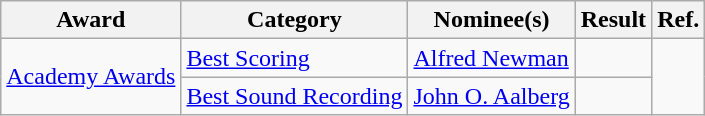<table class="wikitable plainrowheaders">
<tr>
<th>Award</th>
<th>Category</th>
<th>Nominee(s)</th>
<th>Result</th>
<th>Ref.</th>
</tr>
<tr>
<td rowspan="2"><a href='#'>Academy Awards</a></td>
<td><a href='#'>Best Scoring</a></td>
<td><a href='#'>Alfred Newman</a></td>
<td></td>
<td align="center" rowspan="2"></td>
</tr>
<tr>
<td><a href='#'>Best Sound Recording</a></td>
<td><a href='#'>John O. Aalberg</a></td>
<td></td>
</tr>
</table>
